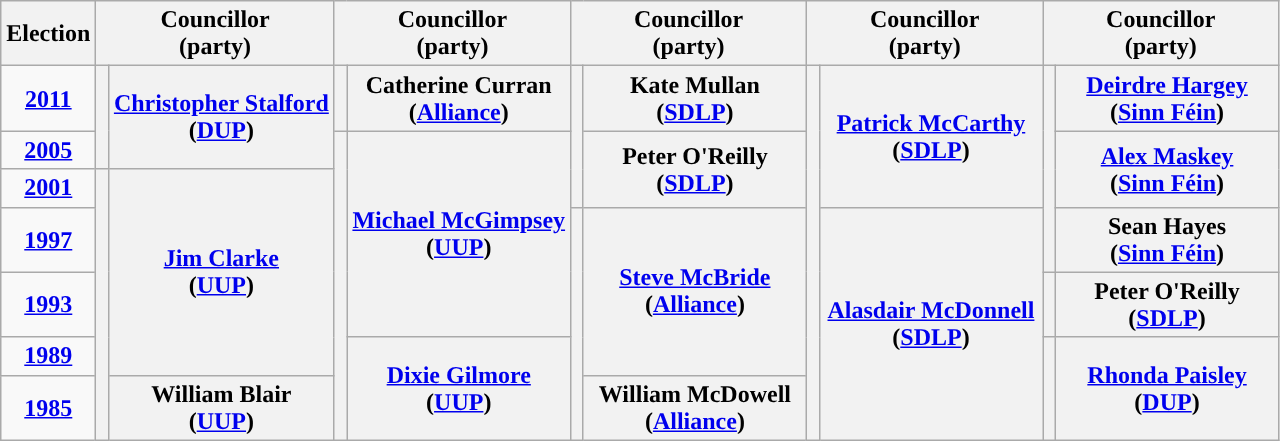<table class="wikitable" style="text-align:center">
<tr>
<th scope="col" width="50">Election</th>
<th scope="col" width="150" colspan = "2">Councillor<br> (party)</th>
<th scope="col" width="150" colspan = "2">Councillor<br> (party)</th>
<th scope="col" width="150" colspan = "2">Councillor<br> (party)</th>
<th scope="col" width="150" colspan = "2">Councillor<br> (party)</th>
<th scope="col" width="150" colspan = "2">Councillor<br> (party)</th>
</tr>
<tr>
<td><strong><a href='#'>2011</a></strong></td>
<th rowspan="2" width="1" style="background-color: "></th>
<th rowspan= "2"><a href='#'>Christopher Stalford</a> <br> (<a href='#'>DUP</a>)</th>
<th rowspan="1" width="1" style="background-color: "></th>
<th rowspan= "1">Catherine Curran <br> (<a href='#'>Alliance</a>)</th>
<th rowspan="3" width="1" style="background-color: "></th>
<th rowspan= "1">Kate Mullan <br> (<a href='#'>SDLP</a>)</th>
<th rowspan="7" width="1" style="background-color: "></th>
<th rowspan= "3"><a href='#'>Patrick McCarthy</a> <br> (<a href='#'>SDLP</a>)</th>
<th rowspan="4" width="1" style="background-color: "></th>
<th rowspan= "1"><a href='#'>Deirdre Hargey</a> <br> (<a href='#'>Sinn Féin</a>)</th>
</tr>
<tr>
<td><strong><a href='#'>2005</a></strong></td>
<th rowspan="6" width="1" style="background-color: "></th>
<th rowspan= "4"><a href='#'>Michael McGimpsey</a> <br> (<a href='#'>UUP</a>)</th>
<th rowspan= "2">Peter O'Reilly <br> (<a href='#'>SDLP</a>)</th>
<th rowspan= "2"><a href='#'>Alex Maskey</a> <br> (<a href='#'>Sinn Féin</a>)</th>
</tr>
<tr>
<td><strong><a href='#'>2001</a></strong></td>
<th rowspan="5" width="1" style="background-color: "></th>
<th rowspan= "4"><a href='#'>Jim Clarke</a> <br> (<a href='#'>UUP</a>)</th>
</tr>
<tr>
<td><strong><a href='#'>1997</a></strong></td>
<th rowspan="4" width="1" style="background-color: "></th>
<th rowspan= "3"><a href='#'>Steve McBride</a> <br> (<a href='#'>Alliance</a>)</th>
<th rowspan= "4"><a href='#'>Alasdair McDonnell</a> <br> (<a href='#'>SDLP</a>)</th>
<th rowspan= "1">Sean Hayes <br> (<a href='#'>Sinn Féin</a>)</th>
</tr>
<tr>
<td><strong><a href='#'>1993</a></strong></td>
<th rowspan="1" width="1" style="background-color: "></th>
<th rowspan= "1">Peter O'Reilly <br> (<a href='#'>SDLP</a>)</th>
</tr>
<tr>
<td><strong><a href='#'>1989</a></strong></td>
<th rowspan= "2"><a href='#'>Dixie Gilmore</a> <br> (<a href='#'>UUP</a>)</th>
<th rowspan="2" width="1" style="background-color: "></th>
<th rowspan= "2"><a href='#'>Rhonda Paisley</a> <br> (<a href='#'>DUP</a>)</th>
</tr>
<tr>
<td><strong><a href='#'>1985</a></strong></td>
<th rowspan= "1">William Blair <br> (<a href='#'>UUP</a>)</th>
<th rowspan= "1">William McDowell <br> (<a href='#'>Alliance</a>)</th>
</tr>
</table>
